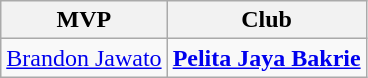<table class="wikitable">
<tr>
<th>MVP</th>
<th>Club</th>
</tr>
<tr>
<td> <a href='#'>Brandon Jawato</a></td>
<td><strong><a href='#'>Pelita Jaya Bakrie</a></strong></td>
</tr>
</table>
